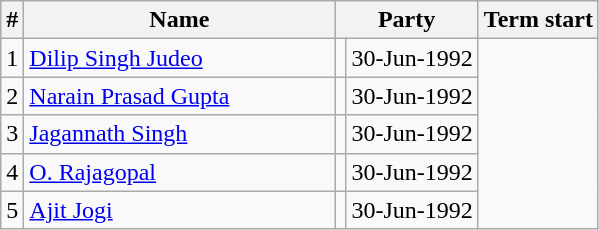<table class="wikitable">
<tr>
<th>#</th>
<th style="width:200px">Name</th>
<th colspan="2">Party</th>
<th>Term start</th>
</tr>
<tr>
<td>1</td>
<td><a href='#'>Dilip Singh Judeo</a></td>
<td></td>
<td>30-Jun-1992</td>
</tr>
<tr>
<td>2</td>
<td><a href='#'>Narain Prasad Gupta</a></td>
<td></td>
<td>30-Jun-1992</td>
</tr>
<tr>
<td>3</td>
<td><a href='#'>Jagannath Singh</a></td>
<td></td>
<td>30-Jun-1992</td>
</tr>
<tr>
<td>4</td>
<td><a href='#'>O. Rajagopal</a></td>
<td></td>
<td>30-Jun-1992</td>
</tr>
<tr>
<td>5</td>
<td><a href='#'>Ajit Jogi</a></td>
<td></td>
<td>30-Jun-1992</td>
</tr>
</table>
